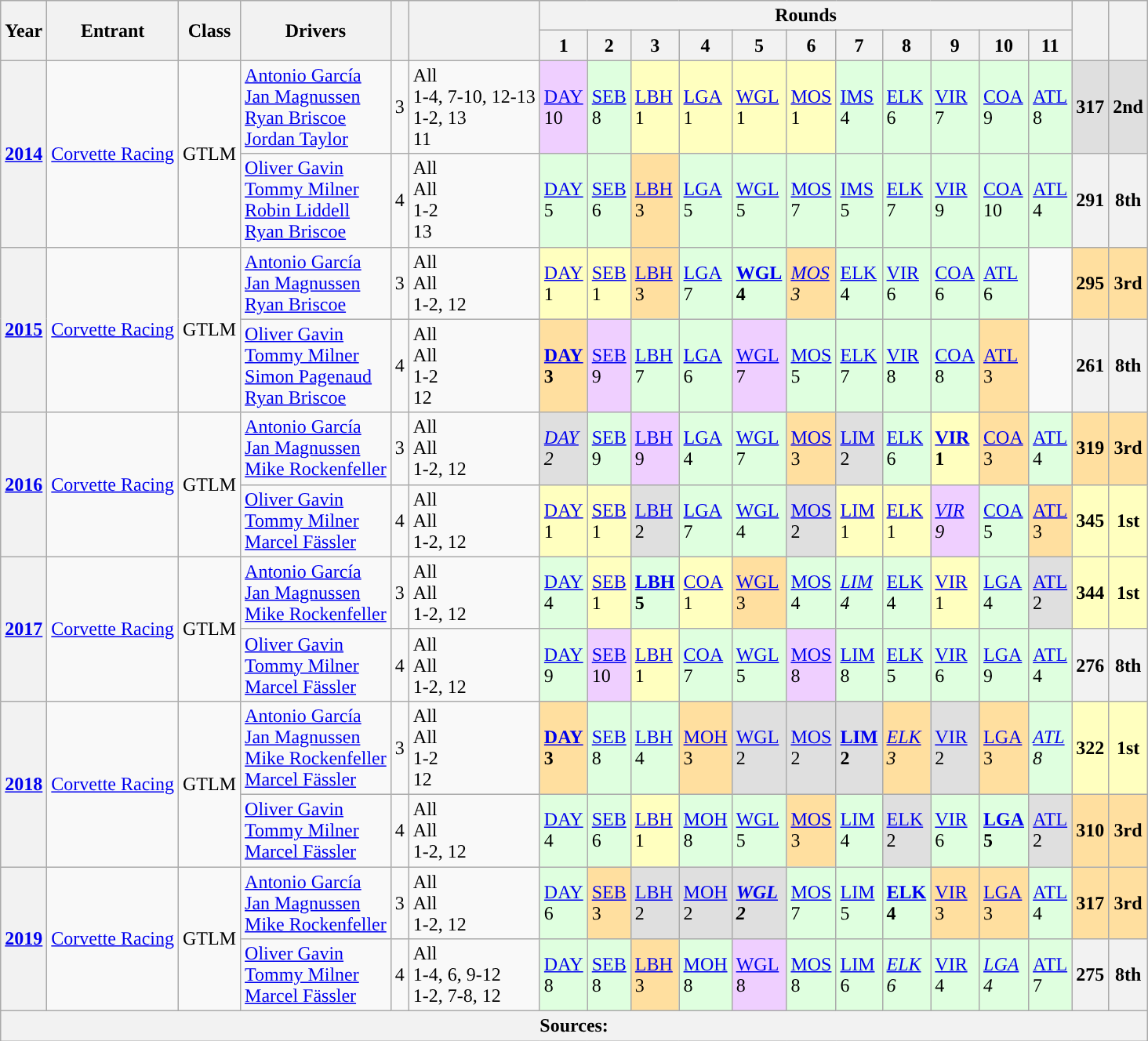<table class="wikitable">
<tr>
<th rowspan="2">Year</th>
<th rowspan="2">Entrant</th>
<th rowspan="2">Class</th>
<th rowspan="2">Drivers</th>
<th rowspan="2"></th>
<th rowspan="2"></th>
<th colspan="11">Rounds</th>
<th rowspan="2"></th>
<th rowspan="2"></th>
</tr>
<tr>
<th>1</th>
<th>2</th>
<th>3</th>
<th>4</th>
<th>5</th>
<th>6</th>
<th>7</th>
<th>8</th>
<th>9</th>
<th>10</th>
<th>11</th>
</tr>
<tr>
<th rowspan="2"><a href='#'>2014</a></th>
<td rowspan="2"> <a href='#'>Corvette Racing</a></td>
<td rowspan="2">GTLM</td>
<td> <a href='#'>Antonio García</a><br> <a href='#'>Jan Magnussen</a><br> <a href='#'>Ryan Briscoe</a><br> <a href='#'>Jordan Taylor</a></td>
<td>3</td>
<td>All<br>1-4, 7-10, 12-13<br>1-2, 13<br>11</td>
<td style="background:#efcfff;"><a href='#'>DAY</a><br>10</td>
<td style="background:#dfffdf;"><a href='#'>SEB</a><br>8</td>
<td style="background:#FFFFBF;"><a href='#'>LBH</a><br>1</td>
<td style="background:#FFFFBF;"><a href='#'>LGA</a><br>1</td>
<td style="background:#FFFFBF;"><a href='#'>WGL</a><br>1</td>
<td style="background:#FFFFBF;"><a href='#'>MOS</a><br>1</td>
<td style="background:#dfffdf;"><a href='#'>IMS</a><br>4</td>
<td style="background:#dfffdf;"><a href='#'>ELK</a><br>6</td>
<td style="background:#dfffdf;"><a href='#'>VIR</a><br>7</td>
<td style="background:#dfffdf;"><a href='#'>COA</a><br>9</td>
<td style="background:#dfffdf;"><a href='#'>ATL</a><br>8</td>
<th style="background:#DFDFDF;”">317</th>
<th style="background:#DFDFDF;”">2nd</th>
</tr>
<tr>
<td> <a href='#'>Oliver Gavin</a><br> <a href='#'>Tommy Milner</a><br> <a href='#'>Robin Liddell</a><br> <a href='#'>Ryan Briscoe</a></td>
<td>4</td>
<td>All<br>All<br>1-2<br>13</td>
<td style="background:#dfffdf;"><a href='#'>DAY</a><br>5</td>
<td style="background:#dfffdf;"><a href='#'>SEB</a><br>6</td>
<td style="background:#ffdf9f;"><a href='#'>LBH</a><br>3</td>
<td style="background:#dfffdf;"><a href='#'>LGA</a><br>5</td>
<td style="background:#dfffdf;"><a href='#'>WGL</a><br>5</td>
<td style="background:#dfffdf;"><a href='#'>MOS</a><br>7</td>
<td style="background:#dfffdf;"><a href='#'>IMS</a><br>5</td>
<td style="background:#dfffdf;"><a href='#'>ELK</a><br>7</td>
<td style="background:#dfffdf;"><a href='#'>VIR</a><br>9</td>
<td style="background:#dfffdf;"><a href='#'>COA</a><br>10</td>
<td style="background:#dfffdf;"><a href='#'>ATL</a><br>4</td>
<th>291</th>
<th>8th</th>
</tr>
<tr>
<th rowspan="2"><a href='#'>2015</a></th>
<td rowspan="2"> <a href='#'>Corvette Racing</a></td>
<td rowspan="2">GTLM</td>
<td> <a href='#'>Antonio García</a><br> <a href='#'>Jan Magnussen</a><br> <a href='#'>Ryan Briscoe</a></td>
<td>3</td>
<td>All<br>All<br>1-2, 12</td>
<td style="background:#FFFFBF;"><a href='#'>DAY</a><br>1</td>
<td style="background:#FFFFBF;"><a href='#'>SEB</a><br>1</td>
<td style="background:#ffdf9f;"><a href='#'>LBH</a><br>3</td>
<td style="background:#dfffdf;"><a href='#'>LGA</a><br>7</td>
<td style="background:#dfffdf;"><strong><a href='#'>WGL</a><br>4</strong></td>
<td style="background:#ffdf9f;"><em><a href='#'>MOS</a><br>3</em></td>
<td style="background:#dfffdf;"><a href='#'>ELK</a><br>4</td>
<td style="background:#dfffdf;"><a href='#'>VIR</a><br>6</td>
<td style="background:#dfffdf;"><a href='#'>COA</a><br>6</td>
<td style="background:#dfffdf;"><a href='#'>ATL</a><br>6</td>
<td></td>
<th style="background:#FFDF9F;”">295</th>
<th style="background:#FFDF9F;”">3rd</th>
</tr>
<tr>
<td> <a href='#'>Oliver Gavin</a><br> <a href='#'>Tommy Milner</a><br> <a href='#'>Simon Pagenaud</a><br> <a href='#'>Ryan Briscoe</a></td>
<td>4</td>
<td>All<br>All<br>1-2<br>12</td>
<td style="background:#ffdf9f;"><strong><a href='#'>DAY</a><br>3</strong></td>
<td style="background:#efcfff;"><a href='#'>SEB</a><br>9</td>
<td style="background:#dfffdf;"><a href='#'>LBH</a><br>7</td>
<td style="background:#dfffdf;"><a href='#'>LGA</a><br>6</td>
<td style="background:#efcfff;"><a href='#'>WGL</a><br>7</td>
<td style="background:#dfffdf;"><a href='#'>MOS</a><br>5</td>
<td style="background:#dfffdf;"><a href='#'>ELK</a><br>7</td>
<td style="background:#dfffdf;"><a href='#'>VIR</a><br>8</td>
<td style="background:#dfffdf;"><a href='#'>COA</a><br>8</td>
<td style="background:#ffdf9f;"><a href='#'>ATL</a><br>3</td>
<td></td>
<th>261</th>
<th>8th</th>
</tr>
<tr>
<th rowspan="2"><a href='#'>2016</a></th>
<td rowspan="2"> <a href='#'>Corvette Racing</a></td>
<td rowspan="2">GTLM</td>
<td> <a href='#'>Antonio García</a><br> <a href='#'>Jan Magnussen</a><br> <a href='#'>Mike Rockenfeller</a></td>
<td>3</td>
<td>All<br>All<br>1-2, 12</td>
<td style="background:#DFDFDF;”"><em><a href='#'>DAY</a><br>2</em></td>
<td style="background:#dfffdf;"><a href='#'>SEB</a><br>9</td>
<td style="background:#efcfff;"><a href='#'>LBH</a><br>9</td>
<td style="background:#dfffdf;"><a href='#'>LGA</a><br>4</td>
<td style="background:#dfffdf;"><a href='#'>WGL</a><br>7</td>
<td style="background:#ffdf9f;"><a href='#'>MOS</a><br>3</td>
<td style="background:#DFDFDF;”"><a href='#'>LIM</a><br>2</td>
<td style="background:#dfffdf;"><a href='#'>ELK</a><br>6</td>
<td style="background:#FFFFBF;"><strong><a href='#'>VIR</a><br>1</strong></td>
<td style="background:#ffdf9f;"><a href='#'>COA</a><br>3</td>
<td style="background:#dfffdf;"><a href='#'>ATL</a><br>4</td>
<th style="background:#FFDF9F;”">319</th>
<th style="background:#FFDF9F;”">3rd</th>
</tr>
<tr>
<td> <a href='#'>Oliver Gavin</a><br> <a href='#'>Tommy Milner</a><br> <a href='#'>Marcel Fässler</a></td>
<td>4</td>
<td>All<br>All<br>1-2, 12</td>
<td style="background:#FFFFBF;"><a href='#'>DAY</a><br>1</td>
<td style="background:#FFFFBF;"><a href='#'>SEB</a><br>1</td>
<td style="background:#DFDFDF;”"><a href='#'>LBH</a><br>2</td>
<td style="background:#dfffdf;"><a href='#'>LGA</a><br>7</td>
<td style="background:#dfffdf;"><a href='#'>WGL</a><br>4</td>
<td style="background:#DFDFDF;”"><a href='#'>MOS</a><br>2</td>
<td style="background:#FFFFBF;"><a href='#'>LIM</a><br>1</td>
<td style="background:#FFFFBF;"><a href='#'>ELK</a><br>1</td>
<td style="background:#efcfff;"><em><a href='#'>VIR</a><br>9</em></td>
<td style="background:#dfffdf;"><a href='#'>COA</a><br>5</td>
<td style="background:#ffdf9f;"><a href='#'>ATL</a><br>3</td>
<th style="background:#FFFFBF;”">345</th>
<th style="background:#FFFFBF;”">1st</th>
</tr>
<tr>
<th rowspan="2"><a href='#'>2017</a></th>
<td rowspan="2"> <a href='#'>Corvette Racing</a></td>
<td rowspan="2">GTLM</td>
<td> <a href='#'>Antonio García</a><br> <a href='#'>Jan Magnussen</a><br> <a href='#'>Mike Rockenfeller</a></td>
<td>3</td>
<td>All<br>All<br>1-2, 12</td>
<td style="background:#dfffdf;"><a href='#'>DAY</a><br>4</td>
<td style="background:#FFFFBF;"><a href='#'>SEB</a><br>1</td>
<td style="background:#dfffdf;"><strong><a href='#'>LBH</a><br>5</strong></td>
<td style="background:#FFFFBF;"><a href='#'>COA</a><br>1</td>
<td style="background:#ffdf9f;"><a href='#'>WGL</a><br>3</td>
<td style="background:#dfffdf;"><a href='#'>MOS</a><br>4</td>
<td style="background:#dfffdf;"><em><a href='#'>LIM</a><br>4</em></td>
<td style="background:#dfffdf;"><a href='#'>ELK</a><br>4</td>
<td style="background:#FFFFBF;"><a href='#'>VIR</a><br>1</td>
<td style="background:#dfffdf;"><a href='#'>LGA</a><br>4</td>
<td style="background:#DFDFDF;”"><a href='#'>ATL</a><br>2</td>
<th style="background:#FFFFBF;”">344</th>
<th style="background:#FFFFBF;”">1st</th>
</tr>
<tr>
<td> <a href='#'>Oliver Gavin</a><br> <a href='#'>Tommy Milner</a><br> <a href='#'>Marcel Fässler</a></td>
<td>4</td>
<td>All<br>All<br>1-2, 12</td>
<td style="background:#dfffdf;"><a href='#'>DAY</a><br>9</td>
<td style="background:#efcfff;"><a href='#'>SEB</a><br>10</td>
<td style="background:#FFFFBF;"><a href='#'>LBH</a><br>1</td>
<td style="background:#dfffdf;"><a href='#'>COA</a><br>7</td>
<td style="background:#dfffdf;"><a href='#'>WGL</a><br>5</td>
<td style="background:#efcfff;"><a href='#'>MOS</a><br>8</td>
<td style="background:#dfffdf;"><a href='#'>LIM</a><br>8</td>
<td style="background:#dfffdf;"><a href='#'>ELK</a><br>5</td>
<td style="background:#dfffdf;"><a href='#'>VIR</a><br>6</td>
<td style="background:#dfffdf;"><a href='#'>LGA</a><br>9</td>
<td style="background:#dfffdf;"><a href='#'>ATL</a><br>4</td>
<th>276</th>
<th>8th</th>
</tr>
<tr>
<th rowspan="2"><a href='#'>2018</a></th>
<td rowspan="2"> <a href='#'>Corvette Racing</a></td>
<td rowspan="2">GTLM</td>
<td> <a href='#'>Antonio García</a><br> <a href='#'>Jan Magnussen</a><br> <a href='#'>Mike Rockenfeller</a><br> <a href='#'>Marcel Fässler</a></td>
<td>3</td>
<td>All<br>All<br>1-2<br>12</td>
<td style="background:#FFDF9F;”"><strong><a href='#'>DAY</a><br>3</strong></td>
<td style="background:#dfffdf;"><a href='#'>SEB</a><br>8</td>
<td style="background:#dfffdf;"><a href='#'>LBH</a><br>4</td>
<td style="background:#FFDF9F;”"><a href='#'>MOH</a><br>3</td>
<td style="background:#DFDFDF;”"><a href='#'>WGL</a><br>2</td>
<td style="background:#DFDFDF;”"><a href='#'>MOS</a><br>2</td>
<td style="background:#DFDFDF;”"><strong><a href='#'>LIM</a><br>2</strong></td>
<td style="background:#FFDF9F;”"><em><a href='#'>ELK</a><br>3</em></td>
<td style="background:#DFDFDF;”"><a href='#'>VIR</a><br>2</td>
<td style="background:#FFDF9F;”"><a href='#'>LGA</a><br>3</td>
<td style="background:#dfffdf;"><em><a href='#'>ATL</a><br>8</em></td>
<th style="background:#FFFFBF;”">322</th>
<th style="background:#FFFFBF;”">1st</th>
</tr>
<tr>
<td> <a href='#'>Oliver Gavin</a><br> <a href='#'>Tommy Milner</a><br> <a href='#'>Marcel Fässler</a></td>
<td>4</td>
<td>All<br>All<br>1-2, 12</td>
<td style="background:#dfffdf;"><a href='#'>DAY</a><br>4</td>
<td style="background:#dfffdf;"><a href='#'>SEB</a><br>6</td>
<td style="background:#FFFFBF;"><a href='#'>LBH</a><br>1</td>
<td style="background:#dfffdf;"><a href='#'>MOH</a><br>8</td>
<td style="background:#dfffdf;"><a href='#'>WGL</a><br>5</td>
<td style="background:#FFDF9F;”"><a href='#'>MOS</a><br>3</td>
<td style="background:#dfffdf;"><a href='#'>LIM</a><br>4</td>
<td style="background:#DFDFDF;”"><a href='#'>ELK</a><br>2</td>
<td style="background:#dfffdf;"><a href='#'>VIR</a><br>6</td>
<td style="background:#dfffdf;"><strong><a href='#'>LGA</a><br>5</strong></td>
<td style="background:#DFDFDF;”"><a href='#'>ATL</a><br>2</td>
<th style="background:#FFDF9F;”">310</th>
<th style="background:#FFDF9F;”">3rd</th>
</tr>
<tr>
<th rowspan="2"><a href='#'>2019</a></th>
<td rowspan="2"> <a href='#'>Corvette Racing</a></td>
<td rowspan="2">GTLM</td>
<td> <a href='#'>Antonio García</a><br> <a href='#'>Jan Magnussen</a><br> <a href='#'>Mike Rockenfeller</a></td>
<td>3</td>
<td>All<br>All<br>1-2, 12</td>
<td style="background:#dfffdf;"><a href='#'>DAY</a><br>6</td>
<td style="background:#FFDF9F;”"><a href='#'>SEB</a><br>3</td>
<td style="background:#DFDFDF;”"><a href='#'>LBH</a><br>2</td>
<td style="background:#DFDFDF;”"><a href='#'>MOH</a><br>2</td>
<td style="background:#DFDFDF;”"><strong><em><a href='#'>WGL</a><br>2</em></strong></td>
<td style="background:#dfffdf;"><a href='#'>MOS</a><br>7</td>
<td style="background:#dfffdf;"><a href='#'>LIM</a><br>5</td>
<td style="background:#dfffdf;"><strong><a href='#'>ELK</a><br>4</strong></td>
<td style="background:#FFDF9F;”"><a href='#'>VIR</a><br>3</td>
<td style="background:#FFDF9F;”"><a href='#'>LGA</a><br>3</td>
<td style="background:#dfffdf;"><a href='#'>ATL</a><br>4</td>
<th style="background:#FFDF9F;”">317</th>
<th style="background:#FFDF9F;”">3rd</th>
</tr>
<tr>
<td> <a href='#'>Oliver Gavin</a><br> <a href='#'>Tommy Milner</a><br> <a href='#'>Marcel Fässler</a></td>
<td>4</td>
<td>All<br>1-4, 6, 9-12<br>1-2, 7-8, 12</td>
<td style="background:#dfffdf;"><a href='#'>DAY</a><br>8</td>
<td style="background:#dfffdf;"><a href='#'>SEB</a><br>8</td>
<td style="background:#FFDF9F;”"><a href='#'>LBH</a><br>3</td>
<td style="background:#dfffdf;"><a href='#'>MOH</a><br>8</td>
<td style="background:#efcfff;"><a href='#'>WGL</a><br>8</td>
<td style="background:#dfffdf;"><a href='#'>MOS</a><br>8</td>
<td style="background:#dfffdf;"><a href='#'>LIM</a><br>6</td>
<td style="background:#dfffdf;"><em><a href='#'>ELK</a><br>6</em></td>
<td style="background:#dfffdf;"><a href='#'>VIR</a><br>4</td>
<td style="background:#dfffdf;"><em><a href='#'>LGA</a><br>4</em></td>
<td style="background:#dfffdf;"><a href='#'>ATL</a><br>7</td>
<th>275</th>
<th>8th</th>
</tr>
<tr>
<th colspan="19">Sources:</th>
</tr>
</table>
